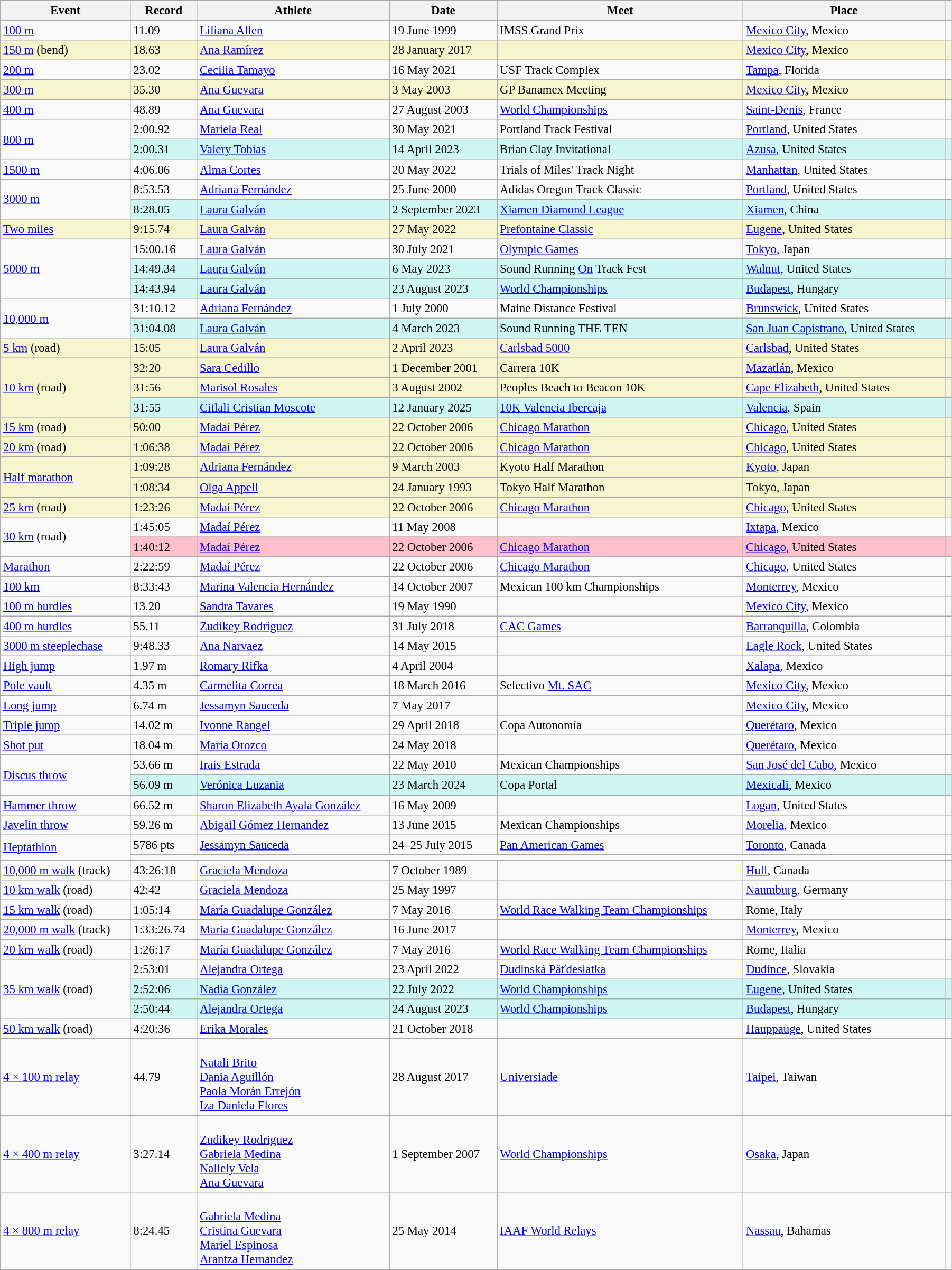<table class="wikitable" style="font-size:95%; width: 95%;">
<tr>
<th>Event</th>
<th>Record</th>
<th>Athlete</th>
<th>Date</th>
<th>Meet</th>
<th>Place</th>
<th></th>
</tr>
<tr>
<td><a href='#'>100 m</a></td>
<td>11.09  </td>
<td><a href='#'>Liliana Allen</a></td>
<td>19 June 1999</td>
<td>IMSS Grand Prix</td>
<td><a href='#'>Mexico City</a>, Mexico</td>
<td></td>
</tr>
<tr style="background:#f6F5CE;">
<td><a href='#'>150 m</a> (bend)</td>
<td>18.63  </td>
<td><a href='#'>Ana Ramírez</a></td>
<td>28 January 2017</td>
<td></td>
<td><a href='#'>Mexico City</a>, Mexico</td>
<td></td>
</tr>
<tr>
<td><a href='#'>200 m</a></td>
<td>23.02 </td>
<td><a href='#'>Cecilia Tamayo</a></td>
<td>16 May 2021</td>
<td>USF Track Complex</td>
<td><a href='#'>Tampa</a>, Florida</td>
<td></td>
</tr>
<tr style="background:#f6F5CE;">
<td><a href='#'>300 m</a></td>
<td>35.30  </td>
<td><a href='#'>Ana Guevara</a></td>
<td>3 May 2003</td>
<td>GP Banamex Meeting</td>
<td><a href='#'>Mexico City</a>, Mexico</td>
<td></td>
</tr>
<tr>
<td><a href='#'>400 m</a></td>
<td>48.89</td>
<td><a href='#'>Ana Guevara</a></td>
<td>27 August 2003</td>
<td><a href='#'>World Championships</a></td>
<td><a href='#'>Saint-Denis</a>, France</td>
<td></td>
</tr>
<tr>
<td rowspan=2><a href='#'>800 m</a></td>
<td>2:00.92</td>
<td><a href='#'>Mariela Real</a></td>
<td>30 May 2021</td>
<td>Portland Track Festival</td>
<td><a href='#'>Portland</a>, United States</td>
<td></td>
</tr>
<tr style="background:#cef6f5;">
<td>2:00.31</td>
<td><a href='#'>Valery Tobias</a></td>
<td>14 April 2023</td>
<td>Brian Clay Invitational</td>
<td><a href='#'>Azusa</a>, United States</td>
<td></td>
</tr>
<tr>
<td><a href='#'>1500 m</a></td>
<td>4:06.06</td>
<td><a href='#'>Alma Cortes</a></td>
<td>20 May 2022</td>
<td>Trials of Miles' Track Night</td>
<td><a href='#'>Manhattan</a>, United States</td>
<td></td>
</tr>
<tr>
<td rowspan=2><a href='#'>3000 m</a></td>
<td>8:53.53</td>
<td><a href='#'>Adriana Fernández</a></td>
<td>25 June 2000</td>
<td>Adidas Oregon Track Classic</td>
<td><a href='#'>Portland</a>, United States</td>
<td></td>
</tr>
<tr bgcolor=#CEF6F5>
<td>8:28.05</td>
<td><a href='#'>Laura Galván</a></td>
<td>2 September 2023</td>
<td><a href='#'>Xiamen Diamond League</a></td>
<td><a href='#'>Xiamen</a>, China</td>
<td></td>
</tr>
<tr style="background:#f6F5CE;">
<td><a href='#'>Two miles</a></td>
<td>9:15.74</td>
<td><a href='#'>Laura Galván</a></td>
<td>27 May 2022</td>
<td><a href='#'>Prefontaine Classic</a></td>
<td><a href='#'>Eugene</a>, United States</td>
<td></td>
</tr>
<tr>
<td rowspan=3><a href='#'>5000 m</a></td>
<td>15:00.16</td>
<td><a href='#'>Laura Galván</a></td>
<td>30 July 2021</td>
<td><a href='#'>Olympic Games</a></td>
<td><a href='#'>Tokyo</a>, Japan</td>
<td></td>
</tr>
<tr style="background:#cef6f5;">
<td>14:49.34</td>
<td><a href='#'>Laura Galván</a></td>
<td>6 May 2023</td>
<td>Sound Running <a href='#'>On</a> Track Fest</td>
<td><a href='#'>Walnut</a>, United States</td>
<td></td>
</tr>
<tr bgcolor=#CEF6F5>
<td>14:43.94</td>
<td><a href='#'>Laura Galván</a></td>
<td>23 August 2023</td>
<td><a href='#'>World Championships</a></td>
<td><a href='#'>Budapest</a>, Hungary</td>
<td></td>
</tr>
<tr>
<td rowspan=2><a href='#'>10,000 m</a></td>
<td>31:10.12</td>
<td><a href='#'>Adriana Fernández</a></td>
<td>1 July 2000</td>
<td>Maine Distance Festival</td>
<td><a href='#'>Brunswick</a>, United States</td>
<td></td>
</tr>
<tr style="background:#cef6f5;">
<td>31:04.08</td>
<td><a href='#'>Laura Galván</a></td>
<td>4 March 2023</td>
<td>Sound Running THE TEN</td>
<td><a href='#'>San Juan Capistrano</a>, United States</td>
<td></td>
</tr>
<tr style="background:#f6F5CE;">
<td><a href='#'>5 km</a> (road)</td>
<td>15:05 </td>
<td><a href='#'>Laura Galván</a></td>
<td>2 April 2023</td>
<td><a href='#'>Carlsbad 5000</a></td>
<td><a href='#'>Carlsbad</a>, United States</td>
<td></td>
</tr>
<tr style="background:#f6F5CE;">
<td rowspan=3><a href='#'>10 km</a> (road)</td>
<td>32:20</td>
<td><a href='#'>Sara Cedillo</a></td>
<td>1 December 2001</td>
<td>Carrera 10K</td>
<td><a href='#'>Mazatlán</a>, Mexico</td>
<td></td>
</tr>
<tr style="background:#f6F5CE;">
<td>31:56 </td>
<td><a href='#'>Marisol Rosales</a></td>
<td>3 August 2002</td>
<td>Peoples Beach to Beacon 10K</td>
<td><a href='#'>Cape Elizabeth</a>, United States</td>
<td></td>
</tr>
<tr style="background:#cef6f5;">
<td>31:55</td>
<td><a href='#'>Citlali Cristian Moscote</a></td>
<td>12 January 2025</td>
<td><a href='#'>10K Valencia Ibercaja</a></td>
<td><a href='#'>Valencia</a>, Spain</td>
<td></td>
</tr>
<tr style="background:#f6F5CE;">
<td><a href='#'>15 km</a> (road)</td>
<td>50:00</td>
<td><a href='#'>Madaí Pérez</a></td>
<td>22 October 2006</td>
<td><a href='#'>Chicago Marathon</a></td>
<td><a href='#'>Chicago</a>, United States</td>
<td></td>
</tr>
<tr style="background:#f6F5CE;">
<td><a href='#'>20 km</a> (road)</td>
<td>1:06:38</td>
<td><a href='#'>Madaí Pérez</a></td>
<td>22 October 2006</td>
<td><a href='#'>Chicago Marathon</a></td>
<td><a href='#'>Chicago</a>, United States</td>
<td></td>
</tr>
<tr style="background:#f6F5CE;">
<td rowspan=2><a href='#'>Half marathon</a></td>
<td>1:09:28</td>
<td><a href='#'>Adriana Fernández</a></td>
<td>9 March 2003</td>
<td>Kyoto Half Marathon</td>
<td><a href='#'>Kyoto</a>, Japan</td>
<td></td>
</tr>
<tr style="background:#f6F5CE;">
<td>1:08:34 </td>
<td><a href='#'>Olga Appell</a></td>
<td>24 January 1993</td>
<td>Tokyo Half Marathon</td>
<td>Tokyo, Japan</td>
<td></td>
</tr>
<tr style="background:#f6F5CE;">
<td><a href='#'>25 km</a> (road)</td>
<td>1:23:26</td>
<td><a href='#'>Madaí Pérez</a></td>
<td>22 October 2006</td>
<td><a href='#'>Chicago Marathon</a></td>
<td><a href='#'>Chicago</a>, United States</td>
<td></td>
</tr>
<tr>
<td rowspan=2><a href='#'>30 km</a> (road)</td>
<td>1:45:05</td>
<td><a href='#'>Madaí Pérez</a></td>
<td>11 May 2008</td>
<td></td>
<td><a href='#'>Ixtapa</a>, Mexico</td>
<td></td>
</tr>
<tr style="background:pink">
<td>1:40:12</td>
<td><a href='#'>Madaí Pérez</a></td>
<td>22 October 2006</td>
<td><a href='#'>Chicago Marathon</a></td>
<td><a href='#'>Chicago</a>, United States</td>
<td></td>
</tr>
<tr>
<td><a href='#'>Marathon</a></td>
<td>2:22:59</td>
<td><a href='#'>Madaí Pérez</a></td>
<td>22 October 2006</td>
<td><a href='#'>Chicago Marathon</a></td>
<td><a href='#'>Chicago</a>, United States</td>
<td></td>
</tr>
<tr>
<td><a href='#'>100 km</a></td>
<td>8:33:43</td>
<td><a href='#'>Marina Valencia Hernández</a></td>
<td>14 October 2007</td>
<td>Mexican 100 km Championships</td>
<td><a href='#'>Monterrey</a>, Mexico</td>
<td></td>
</tr>
<tr>
<td><a href='#'>100 m hurdles</a></td>
<td>13.20 </td>
<td><a href='#'>Sandra Tavares</a></td>
<td>19 May 1990</td>
<td></td>
<td><a href='#'>Mexico City</a>, Mexico</td>
<td></td>
</tr>
<tr>
<td><a href='#'>400 m hurdles</a></td>
<td>55.11</td>
<td><a href='#'>Zudikey Rodríguez</a></td>
<td>31 July 2018</td>
<td><a href='#'>CAC Games</a></td>
<td><a href='#'>Barranquilla</a>, Colombia</td>
<td></td>
</tr>
<tr>
<td><a href='#'>3000 m steeplechase</a></td>
<td>9:48.33</td>
<td><a href='#'>Ana Narvaez</a></td>
<td>14 May 2015</td>
<td></td>
<td><a href='#'>Eagle Rock</a>, United States</td>
<td></td>
</tr>
<tr>
<td><a href='#'>High jump</a></td>
<td>1.97 m</td>
<td><a href='#'>Romary Rifka</a></td>
<td>4 April 2004</td>
<td></td>
<td><a href='#'>Xalapa</a>, Mexico</td>
<td></td>
</tr>
<tr>
<td><a href='#'>Pole vault</a></td>
<td>4.35 m </td>
<td><a href='#'>Carmelita Correa</a></td>
<td>18 March 2016</td>
<td>Selectivo <a href='#'>Mt. SAC</a></td>
<td><a href='#'>Mexico City</a>, Mexico</td>
<td></td>
</tr>
<tr>
<td><a href='#'>Long jump</a></td>
<td>6.74 m  </td>
<td><a href='#'>Jessamyn Sauceda</a></td>
<td>7 May 2017</td>
<td></td>
<td><a href='#'>Mexico City</a>, Mexico</td>
<td></td>
</tr>
<tr>
<td><a href='#'>Triple jump</a></td>
<td>14.02 m  </td>
<td><a href='#'>Ivonne Rangel</a></td>
<td>29 April 2018</td>
<td>Copa Autonomía</td>
<td><a href='#'>Querétaro</a>, Mexico</td>
<td></td>
</tr>
<tr>
<td><a href='#'>Shot put</a></td>
<td>18.04 m</td>
<td><a href='#'>María Orozco</a></td>
<td>24 May 2018</td>
<td></td>
<td><a href='#'>Querétaro</a>, Mexico</td>
<td></td>
</tr>
<tr>
<td rowspan=2><a href='#'>Discus throw</a></td>
<td>53.66 m</td>
<td><a href='#'>Irais Estrada</a></td>
<td>22 May 2010</td>
<td>Mexican Championships</td>
<td><a href='#'>San José del Cabo</a>, Mexico</td>
<td></td>
</tr>
<tr bgcolor=#CEF6F5>
<td>56.09 m</td>
<td><a href='#'>Verónica Luzania</a></td>
<td>23 March 2024</td>
<td>Copa Portal</td>
<td><a href='#'>Mexicali</a>, Mexico</td>
<td></td>
</tr>
<tr>
<td><a href='#'>Hammer throw</a></td>
<td>66.52 m</td>
<td><a href='#'>Sharon Elizabeth Ayala González</a></td>
<td>16 May 2009</td>
<td></td>
<td><a href='#'>Logan</a>, United States</td>
<td></td>
</tr>
<tr>
<td><a href='#'>Javelin throw</a></td>
<td>59.26 m </td>
<td><a href='#'>Abigail Gómez Hernandez</a></td>
<td>13 June 2015</td>
<td>Mexican Championships</td>
<td><a href='#'>Morelia</a>, Mexico</td>
<td></td>
</tr>
<tr>
<td rowspan=2><a href='#'>Heptathlon</a></td>
<td>5786 pts</td>
<td><a href='#'>Jessamyn Sauceda</a></td>
<td>24–25 July 2015</td>
<td><a href='#'>Pan American Games</a></td>
<td><a href='#'>Toronto</a>, Canada</td>
<td></td>
</tr>
<tr>
<td colspan=5></td>
<td></td>
</tr>
<tr>
<td><a href='#'>10,000 m walk</a> (track)</td>
<td>43:26:18</td>
<td><a href='#'>Graciela Mendoza</a></td>
<td>7 October 1989</td>
<td></td>
<td><a href='#'>Hull</a>, Canada</td>
<td></td>
</tr>
<tr>
<td><a href='#'>10 km walk</a> (road)</td>
<td>42:42</td>
<td><a href='#'>Graciela Mendoza</a></td>
<td>25 May 1997</td>
<td></td>
<td><a href='#'>Naumburg</a>, Germany</td>
<td></td>
</tr>
<tr>
<td><a href='#'>15 km walk</a> (road)</td>
<td>1:05:14</td>
<td><a href='#'>María Guadalupe González</a></td>
<td>7 May 2016</td>
<td><a href='#'>World Race Walking Team Championships</a></td>
<td>Rome, Italy</td>
<td></td>
</tr>
<tr>
<td><a href='#'>20,000 m walk</a> (track)</td>
<td>1:33:26.74</td>
<td><a href='#'>Maria Guadalupe González</a></td>
<td>16 June 2017</td>
<td></td>
<td><a href='#'>Monterrey</a>, Mexico</td>
<td></td>
</tr>
<tr>
<td><a href='#'>20 km walk</a> (road)</td>
<td>1:26:17</td>
<td><a href='#'>María Guadalupe González</a></td>
<td>7 May 2016</td>
<td><a href='#'>World Race Walking Team Championships</a></td>
<td>Rome, Italia</td>
<td></td>
</tr>
<tr>
<td rowspan=3><a href='#'>35 km walk</a> (road)</td>
<td>2:53:01</td>
<td><a href='#'>Alejandra Ortega</a></td>
<td>23 April 2022</td>
<td><a href='#'>Dudinská Päťdesiatka</a></td>
<td><a href='#'>Dudince</a>, Slovakia</td>
<td></td>
</tr>
<tr style="background:#cef6f5;">
<td>2:52:06</td>
<td><a href='#'>Nadia González</a></td>
<td>22 July 2022</td>
<td><a href='#'>World Championships</a></td>
<td><a href='#'>Eugene</a>, United States</td>
<td></td>
</tr>
<tr bgcolor=#CEF6F5>
<td>2:50:44</td>
<td><a href='#'>Alejandra Ortega</a></td>
<td>24 August 2023</td>
<td><a href='#'>World Championships</a></td>
<td><a href='#'>Budapest</a>, Hungary</td>
<td></td>
</tr>
<tr>
<td><a href='#'>50 km walk</a> (road)</td>
<td>4:20:36</td>
<td><a href='#'>Erika Morales</a></td>
<td>21 October 2018</td>
<td></td>
<td><a href='#'>Hauppauge</a>, United States</td>
<td></td>
</tr>
<tr>
<td><a href='#'>4 × 100 m relay</a></td>
<td>44.79</td>
<td><br><a href='#'>Natali Brito</a><br><a href='#'>Dania Aguillón</a><br><a href='#'>Paola Morán Errejón</a><br><a href='#'>Iza Daniela Flores</a></td>
<td>28 August 2017</td>
<td><a href='#'>Universiade</a></td>
<td><a href='#'>Taipei</a>, Taiwan</td>
<td></td>
</tr>
<tr>
<td><a href='#'>4 × 400 m relay</a></td>
<td>3:27.14</td>
<td><br><a href='#'>Zudikey Rodriguez</a><br><a href='#'>Gabriela Medina</a><br><a href='#'>Nallely Vela</a><br><a href='#'>Ana Guevara</a></td>
<td>1 September 2007</td>
<td><a href='#'>World Championships</a></td>
<td><a href='#'>Osaka</a>, Japan</td>
<td></td>
</tr>
<tr>
<td><a href='#'>4 × 800 m relay</a></td>
<td>8:24.45</td>
<td><br><a href='#'>Gabriela Medina</a><br><a href='#'>Cristina Guevara</a><br><a href='#'>Mariel Espinosa</a><br><a href='#'>Arantza Hernandez</a></td>
<td>25 May 2014</td>
<td><a href='#'>IAAF World Relays</a></td>
<td><a href='#'>Nassau</a>, Bahamas</td>
<td></td>
</tr>
</table>
